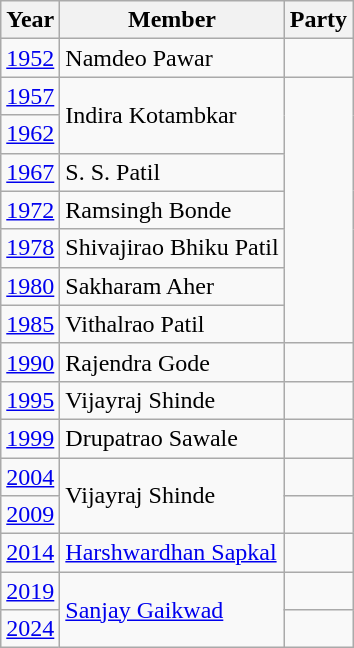<table class = wikitable>
<tr>
<th>Year</th>
<th>Member</th>
<th colspan=2>Party</th>
</tr>
<tr>
<td><a href='#'>1952</a></td>
<td>Namdeo Pawar</td>
<td></td>
</tr>
<tr>
<td><a href='#'>1957</a></td>
<td rowspan=2>Indira Kotambkar</td>
</tr>
<tr>
<td><a href='#'>1962</a></td>
</tr>
<tr>
<td><a href='#'>1967</a></td>
<td>S. S. Patil</td>
</tr>
<tr>
<td><a href='#'>1972</a></td>
<td>Ramsingh Bonde</td>
</tr>
<tr>
<td><a href='#'>1978</a></td>
<td>Shivajirao Bhiku Patil</td>
</tr>
<tr>
<td><a href='#'>1980</a></td>
<td>Sakharam Aher</td>
</tr>
<tr>
<td><a href='#'>1985</a></td>
<td>Vithalrao Patil</td>
</tr>
<tr>
<td><a href='#'>1990</a></td>
<td>Rajendra Gode</td>
<td></td>
</tr>
<tr>
<td><a href='#'>1995</a></td>
<td>Vijayraj Shinde</td>
</tr>
<tr>
<td><a href='#'>1999</a></td>
<td>Drupatrao Sawale</td>
<td></td>
</tr>
<tr>
<td><a href='#'>2004</a></td>
<td rowspan=2>Vijayraj Shinde</td>
<td></td>
</tr>
<tr>
<td><a href='#'>2009</a></td>
</tr>
<tr>
<td><a href='#'>2014</a></td>
<td><a href='#'>Harshwardhan Sapkal</a></td>
<td></td>
</tr>
<tr>
<td><a href='#'>2019</a></td>
<td rowspan=2><a href='#'>Sanjay Gaikwad</a></td>
<td></td>
</tr>
<tr>
<td><a href='#'>2024</a></td>
</tr>
</table>
